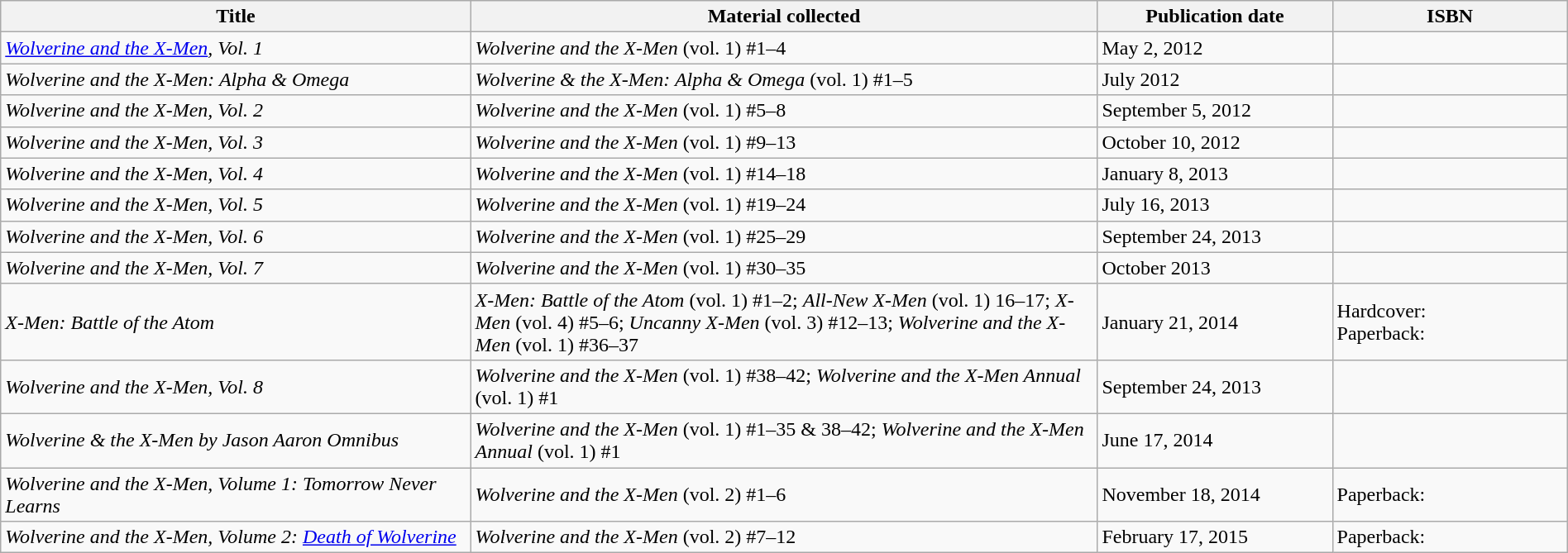<table class="wikitable" width="100%">
<tr>
<th width="30%">Title</th>
<th width="40%">Material collected</th>
<th width="15%">Publication date</th>
<th width="15%">ISBN</th>
</tr>
<tr>
<td><em><a href='#'>Wolverine and the X-Men</a>, Vol. 1</em></td>
<td><em>Wolverine and the X-Men</em> (vol. 1) #1–4</td>
<td>May 2, 2012</td>
<td></td>
</tr>
<tr>
<td><em>Wolverine and the X-Men: Alpha & Omega</em></td>
<td><em>Wolverine & the X-Men: Alpha & Omega</em> (vol. 1) #1–5</td>
<td>July 2012</td>
<td></td>
</tr>
<tr>
<td><em>Wolverine and the X-Men, Vol. 2</em></td>
<td><em>Wolverine and the X-Men</em> (vol. 1) #5–8</td>
<td>September 5, 2012</td>
<td></td>
</tr>
<tr>
<td><em>Wolverine and the X-Men, Vol. 3</em></td>
<td><em>Wolverine and the X-Men</em> (vol. 1) #9–13</td>
<td>October 10, 2012</td>
<td></td>
</tr>
<tr>
<td><em>Wolverine and the X-Men, Vol. 4</em></td>
<td><em>Wolverine and the X-Men</em> (vol. 1) #14–18</td>
<td>January 8, 2013</td>
<td></td>
</tr>
<tr>
<td><em>Wolverine and the X-Men, Vol. 5</em></td>
<td><em>Wolverine and the X-Men</em> (vol. 1) #19–24</td>
<td>July 16, 2013</td>
<td></td>
</tr>
<tr>
<td><em>Wolverine and the X-Men, Vol. 6</em></td>
<td><em>Wolverine and the X-Men</em> (vol. 1) #25–29</td>
<td>September 24, 2013</td>
<td></td>
</tr>
<tr>
<td><em>Wolverine and the X-Men, Vol. 7</em></td>
<td><em>Wolverine and the X-Men</em> (vol. 1) #30–35</td>
<td>October 2013</td>
<td></td>
</tr>
<tr>
<td><em>X-Men: Battle of the Atom</em></td>
<td><em>X-Men: Battle of the Atom</em> (vol. 1) #1–2; <em>All-New X-Men</em> (vol. 1) 16–17; <em>X-Men</em> (vol. 4) #5–6; <em>Uncanny X-Men</em> (vol. 3) #12–13; <em>Wolverine and the X-Men</em> (vol. 1) #36–37</td>
<td>January 21, 2014</td>
<td>Hardcover: <br>Paperback: </td>
</tr>
<tr>
<td><em>Wolverine and the X-Men, Vol. 8</em></td>
<td><em>Wolverine and the X-Men</em> (vol. 1) #38–42; <em>Wolverine and the X-Men Annual</em> (vol. 1) #1</td>
<td>September 24, 2013</td>
<td></td>
</tr>
<tr>
<td><em>Wolverine & the X-Men by Jason Aaron Omnibus</em></td>
<td><em>Wolverine and the X-Men</em> (vol. 1) #1–35 & 38–42; <em>Wolverine and the X-Men Annual</em> (vol. 1) #1</td>
<td>June 17, 2014</td>
<td></td>
</tr>
<tr>
<td><em>Wolverine and the X-Men, Volume 1: Tomorrow Never Learns</em></td>
<td><em>Wolverine and the X-Men</em> (vol. 2) #1–6</td>
<td>November 18, 2014</td>
<td>Paperback: </td>
</tr>
<tr>
<td><em>Wolverine and the X-Men, Volume 2: <a href='#'>Death of Wolverine</a></em></td>
<td><em>Wolverine and the X-Men</em> (vol. 2) #7–12</td>
<td>February 17, 2015</td>
<td>Paperback: </td>
</tr>
</table>
